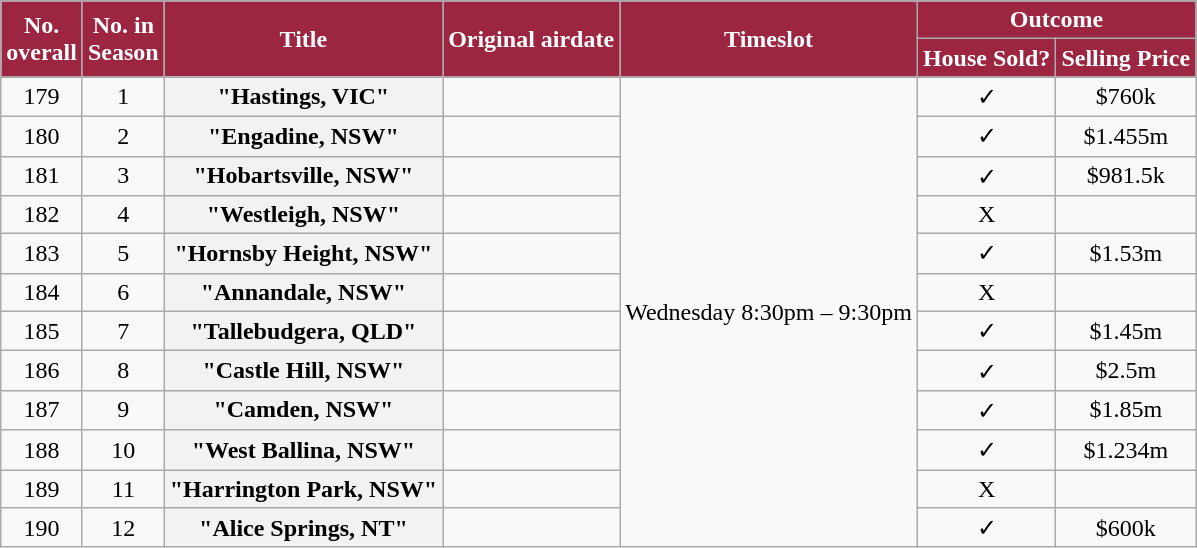<table class="wikitable" style="text-align:center;">
<tr>
<th rowspan=2 scope="col" style="background:#9C2542; color:white;">No. <br>overall</th>
<th rowspan=2 scope="col" style="background:#9C2542; color:white;">No. in<br> Season</th>
<th rowspan=2 scope="col" style="background:#9C2542; color:white;">Title</th>
<th rowspan=2 scope="col" style="background:#9C2542; color:white;">Original airdate</th>
<th rowspan=2 scope="row" style="background:#9C2542; color:white;">Timeslot</th>
<th colspan=2 scope="col" style="background:#9C2542; color:white;">Outcome</th>
</tr>
<tr>
<th scope="col" style="background:#9C2542; color:white;">House Sold?</th>
<th scope="col" style="background:#9C2542; color:white;">Selling Price</th>
</tr>
<tr>
<td>179</td>
<td>1</td>
<th>"Hastings, VIC"</th>
<td></td>
<td rowspan="12">Wednesday 8:30pm – 9:30pm</td>
<td>✓</td>
<td>$760k</td>
</tr>
<tr>
<td>180</td>
<td>2</td>
<th>"Engadine, NSW"</th>
<td></td>
<td>✓</td>
<td>$1.455m</td>
</tr>
<tr>
<td>181</td>
<td>3</td>
<th>"Hobartsville, NSW"</th>
<td></td>
<td>✓</td>
<td>$981.5k</td>
</tr>
<tr>
<td>182</td>
<td>4</td>
<th>"Westleigh, NSW"</th>
<td></td>
<td>X</td>
<td></td>
</tr>
<tr>
<td>183</td>
<td>5</td>
<th>"Hornsby Height, NSW"</th>
<td></td>
<td>✓</td>
<td>$1.53m</td>
</tr>
<tr>
<td>184</td>
<td>6</td>
<th>"Annandale, NSW"</th>
<td></td>
<td>X</td>
<td></td>
</tr>
<tr>
<td>185</td>
<td>7</td>
<th>"Tallebudgera, QLD"</th>
<td></td>
<td>✓</td>
<td>$1.45m</td>
</tr>
<tr>
<td>186</td>
<td>8</td>
<th>"Castle Hill, NSW"</th>
<td></td>
<td>✓</td>
<td>$2.5m</td>
</tr>
<tr>
<td>187</td>
<td>9</td>
<th>"Camden, NSW"</th>
<td></td>
<td>✓</td>
<td>$1.85m</td>
</tr>
<tr>
<td>188</td>
<td>10</td>
<th>"West Ballina, NSW"</th>
<td></td>
<td>✓</td>
<td>$1.234m</td>
</tr>
<tr>
<td>189</td>
<td>11</td>
<th>"Harrington Park, NSW"</th>
<td></td>
<td>X</td>
<td></td>
</tr>
<tr>
<td>190</td>
<td>12</td>
<th>"Alice Springs, NT"</th>
<td></td>
<td>✓</td>
<td>$600k</td>
</tr>
</table>
